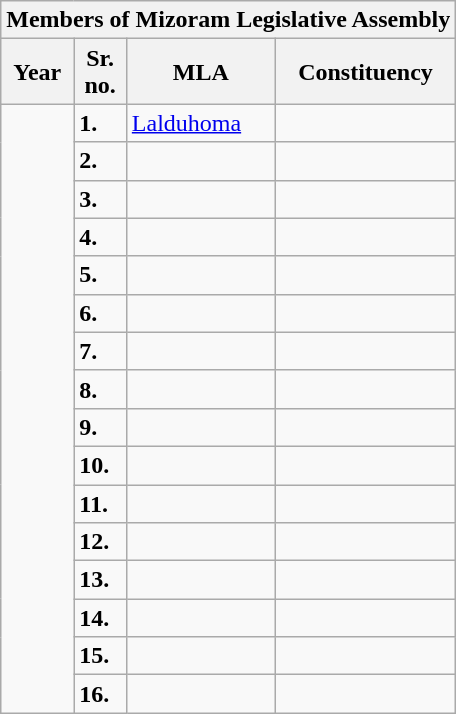<table class="wikitable sortable">
<tr>
<th colspan="4">Members of Mizoram Legislative Assembly</th>
</tr>
<tr>
<th>Year</th>
<th>Sr.<br>no.</th>
<th>MLA</th>
<th>Constituency</th>
</tr>
<tr>
<td rowspan="16"></td>
<td><strong>1.</strong></td>
<td><a href='#'>Lalduhoma</a></td>
<td></td>
</tr>
<tr>
<td><strong>2.</strong></td>
<td></td>
<td></td>
</tr>
<tr>
<td><strong>3.</strong></td>
<td></td>
<td></td>
</tr>
<tr>
<td><strong>4.</strong></td>
<td></td>
<td></td>
</tr>
<tr>
<td><strong>5.</strong></td>
<td></td>
<td></td>
</tr>
<tr>
<td><strong>6.</strong></td>
<td></td>
<td></td>
</tr>
<tr>
<td><strong>7.</strong></td>
<td></td>
<td></td>
</tr>
<tr>
<td><strong>8.</strong></td>
<td></td>
<td></td>
</tr>
<tr>
<td><strong>9.</strong></td>
<td></td>
<td></td>
</tr>
<tr>
<td><strong>10.</strong></td>
<td></td>
<td></td>
</tr>
<tr>
<td><strong>11.</strong></td>
<td></td>
<td></td>
</tr>
<tr>
<td><strong>12.</strong></td>
<td></td>
<td></td>
</tr>
<tr>
<td><strong>13.</strong></td>
<td></td>
<td></td>
</tr>
<tr>
<td><strong>14.</strong></td>
<td></td>
<td></td>
</tr>
<tr>
<td><strong>15.</strong></td>
<td></td>
<td></td>
</tr>
<tr>
<td><strong>16.</strong></td>
<td></td>
<td></td>
</tr>
</table>
